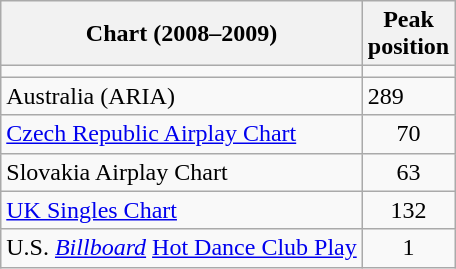<table class="wikitable">
<tr>
<th>Chart (2008–2009)</th>
<th>Peak<br>position</th>
</tr>
<tr>
<td></td>
</tr>
<tr>
<td>Australia (ARIA)</td>
<td>289</td>
</tr>
<tr>
<td align="left"><a href='#'>Czech Republic Airplay Chart</a></td>
<td style="text-align:center;">70</td>
</tr>
<tr>
<td>Slovakia Airplay Chart</td>
<td style="text-align:center;">63</td>
</tr>
<tr>
<td><a href='#'>UK Singles Chart</a></td>
<td style="text-align:center;">132</td>
</tr>
<tr>
<td>U.S. <em><a href='#'>Billboard</a></em> <a href='#'>Hot Dance Club Play</a></td>
<td style="text-align:center;">1</td>
</tr>
</table>
